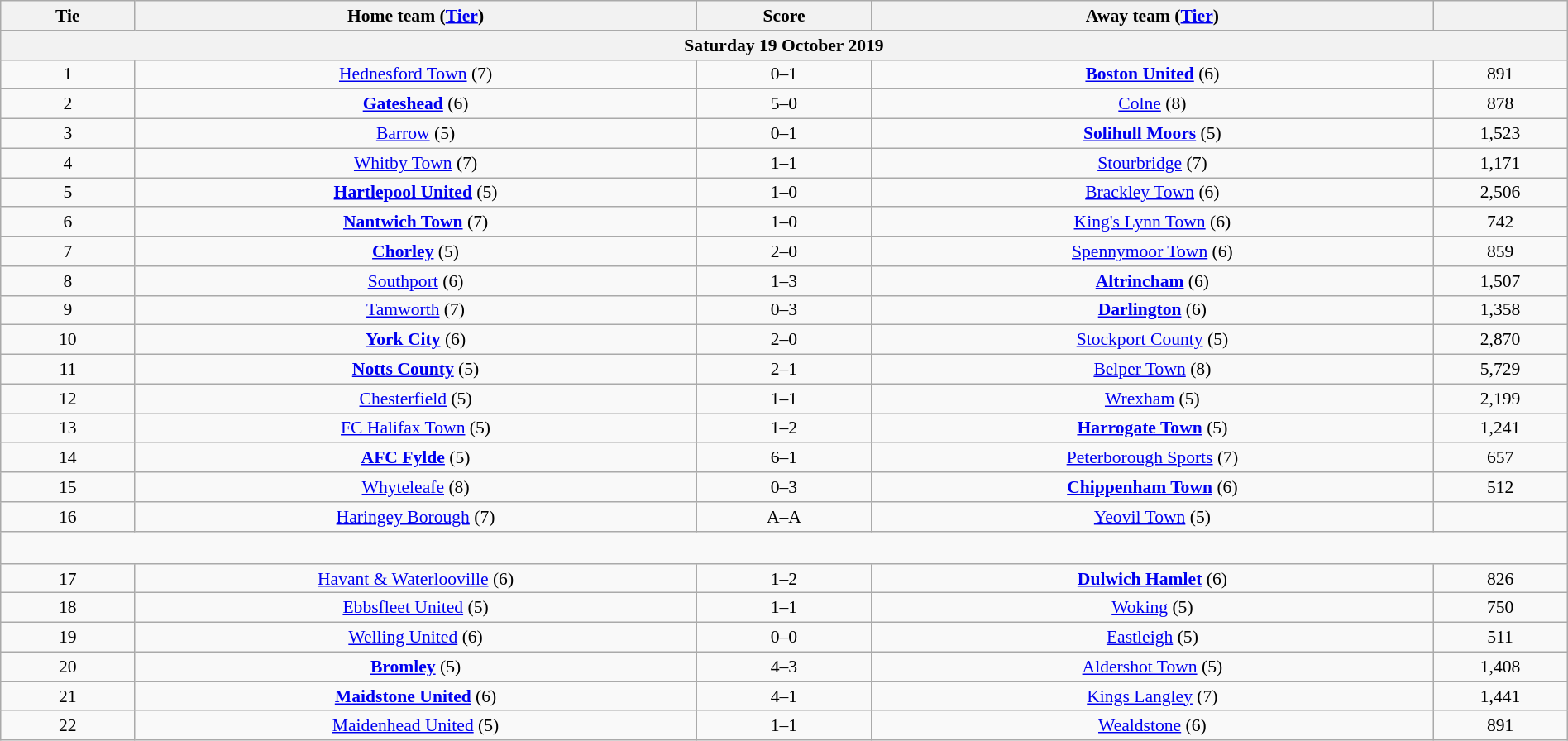<table class="wikitable" style="text-align:center; font-size:90%; width:100%">
<tr>
<th scope="col" style="width:  8.43%;">Tie</th>
<th scope="col" style="width: 35.29%;">Home team (<a href='#'>Tier</a>)</th>
<th scope="col" style="width: 11.00%;">Score</th>
<th scope="col" style="width: 35.29%;">Away team (<a href='#'>Tier</a>)</th>
<th scope="col" style="width:  8.43%;"></th>
</tr>
<tr>
<th colspan="5"><strong>Saturday 19 October 2019</strong></th>
</tr>
<tr>
<td>1</td>
<td><a href='#'>Hednesford Town</a> (7)</td>
<td>0–1</td>
<td><strong><a href='#'>Boston United</a></strong> (6)</td>
<td>891</td>
</tr>
<tr>
<td>2</td>
<td><strong><a href='#'>Gateshead</a></strong> (6)</td>
<td>5–0</td>
<td><a href='#'>Colne</a> (8)</td>
<td>878</td>
</tr>
<tr>
<td>3</td>
<td><a href='#'>Barrow</a> (5)</td>
<td>0–1</td>
<td><strong><a href='#'>Solihull Moors</a></strong> (5)</td>
<td>1,523</td>
</tr>
<tr>
<td>4</td>
<td><a href='#'>Whitby Town</a> (7)</td>
<td>1–1</td>
<td><a href='#'>Stourbridge</a> (7)</td>
<td>1,171</td>
</tr>
<tr>
<td>5</td>
<td><strong><a href='#'>Hartlepool United</a></strong> (5)</td>
<td>1–0</td>
<td><a href='#'>Brackley Town</a> (6)</td>
<td>2,506</td>
</tr>
<tr>
<td>6</td>
<td><strong><a href='#'>Nantwich Town</a></strong> (7)</td>
<td>1–0</td>
<td><a href='#'>King's Lynn Town</a> (6)</td>
<td>742</td>
</tr>
<tr>
<td>7</td>
<td><strong><a href='#'>Chorley</a></strong> (5)</td>
<td>2–0</td>
<td><a href='#'>Spennymoor Town</a> (6)</td>
<td>859</td>
</tr>
<tr>
<td>8</td>
<td><a href='#'>Southport</a> (6)</td>
<td>1–3</td>
<td><strong><a href='#'>Altrincham</a></strong> (6)</td>
<td>1,507</td>
</tr>
<tr>
<td>9</td>
<td><a href='#'>Tamworth</a> (7)</td>
<td>0–3</td>
<td><strong><a href='#'>Darlington</a></strong> (6)</td>
<td>1,358</td>
</tr>
<tr>
<td>10</td>
<td><strong><a href='#'>York City</a></strong> (6)</td>
<td>2–0</td>
<td><a href='#'>Stockport County</a> (5)</td>
<td>2,870</td>
</tr>
<tr>
<td>11</td>
<td><strong><a href='#'>Notts County</a></strong> (5)</td>
<td>2–1</td>
<td><a href='#'>Belper Town</a> (8)</td>
<td>5,729</td>
</tr>
<tr>
<td>12</td>
<td><a href='#'>Chesterfield</a> (5)</td>
<td>1–1</td>
<td><a href='#'>Wrexham</a> (5)</td>
<td>2,199</td>
</tr>
<tr>
<td>13</td>
<td><a href='#'>FC Halifax Town</a> (5)</td>
<td>1–2</td>
<td><strong><a href='#'>Harrogate Town</a></strong> (5)</td>
<td>1,241</td>
</tr>
<tr>
<td>14</td>
<td><strong><a href='#'>AFC Fylde</a></strong> (5)</td>
<td>6–1</td>
<td><a href='#'>Peterborough Sports</a> (7)</td>
<td>657</td>
</tr>
<tr>
<td>15</td>
<td><a href='#'>Whyteleafe</a> (8)</td>
<td>0–3</td>
<td><strong><a href='#'>Chippenham Town</a> </strong> (6)</td>
<td>512</td>
</tr>
<tr>
<td>16</td>
<td><a href='#'>Haringey Borough</a> (7)</td>
<td>A–A</td>
<td><a href='#'>Yeovil Town</a> (5)</td>
<td></td>
</tr>
<tr>
<td colspan="5" style="height:20px; text-align:center; font-size:90%"></td>
</tr>
<tr>
<td>17</td>
<td><a href='#'>Havant & Waterlooville</a> (6)</td>
<td>1–2</td>
<td><strong><a href='#'>Dulwich Hamlet</a></strong> (6)</td>
<td>826</td>
</tr>
<tr>
<td>18</td>
<td><a href='#'>Ebbsfleet United</a> (5)</td>
<td>1–1</td>
<td><a href='#'>Woking</a> (5)</td>
<td>750</td>
</tr>
<tr>
<td>19</td>
<td><a href='#'>Welling United</a> (6)</td>
<td>0–0</td>
<td><a href='#'>Eastleigh</a> (5)</td>
<td>511</td>
</tr>
<tr>
<td>20</td>
<td><strong><a href='#'>Bromley</a> </strong> (5)</td>
<td>4–3</td>
<td><a href='#'>Aldershot Town</a> (5)</td>
<td>1,408</td>
</tr>
<tr>
<td>21</td>
<td><strong><a href='#'>Maidstone United</a></strong> (6)</td>
<td>4–1</td>
<td><a href='#'>Kings Langley</a> (7)</td>
<td>1,441</td>
</tr>
<tr>
<td>22</td>
<td><a href='#'>Maidenhead United</a> (5)</td>
<td>1–1</td>
<td><a href='#'>Wealdstone</a> (6)</td>
<td>891</td>
</tr>
</table>
